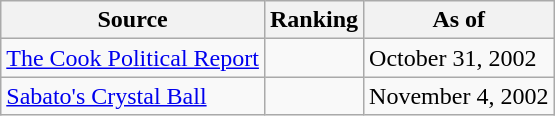<table class="wikitable">
<tr>
<th>Source</th>
<th>Ranking</th>
<th>As of</th>
</tr>
<tr>
<td><a href='#'>The Cook Political Report</a></td>
<td></td>
<td>October 31, 2002</td>
</tr>
<tr>
<td><a href='#'>Sabato's Crystal Ball</a></td>
<td></td>
<td>November 4, 2002</td>
</tr>
</table>
